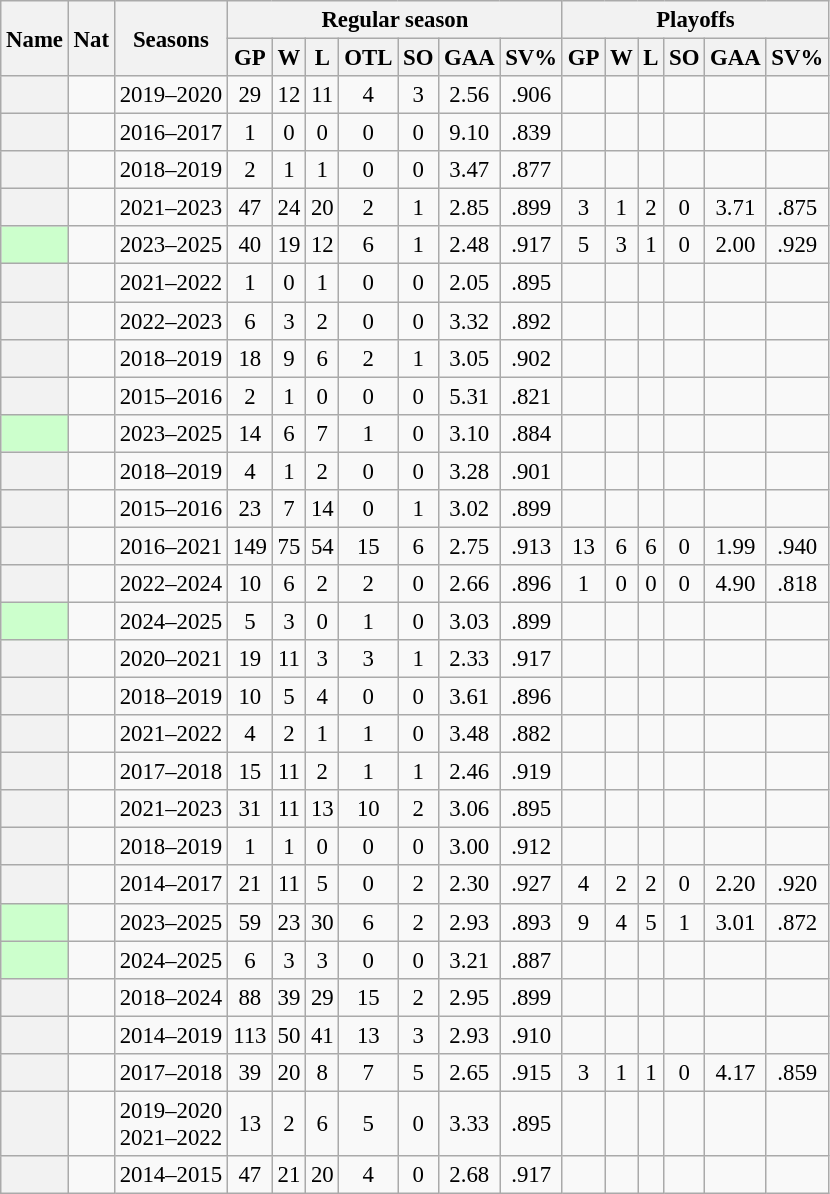<table class="wikitable sortable plainrowheaders" style="text-align:center; font-size:95%">
<tr>
<th scope="col" rowspan="2">Name</th>
<th scope="col" rowspan="2">Nat</th>
<th scope="col" rowspan="2">Seasons</th>
<th scope=colgroup colspan="7">Regular season</th>
<th scope=colgroup colspan="6">Playoffs<br></th>
</tr>
<tr>
<th scope="col" data-sort-type="number">GP</th>
<th scope="col" data-sort-type="number">W</th>
<th scope="col" data-sort-type="number">L</th>
<th scope="col" data-sort-type="number">OTL</th>
<th scope="col" data-sort-type="number">SO</th>
<th scope="col" data-sort-type="number">GAA</th>
<th scope="col" data-sort-type="number">SV%</th>
<th scope="col" data-sort-type="number">GP</th>
<th scope="col" data-sort-type="number">W</th>
<th scope="col" data-sort-type="number">L</th>
<th scope="col" data-sort-type="number">SO</th>
<th scope="col" data-sort-type="number">GAA</th>
<th scope="col" data-sort-type="number">SV%</th>
</tr>
<tr>
<th scope="row"></th>
<td></td>
<td>2019–2020</td>
<td>29</td>
<td>12</td>
<td>11</td>
<td>4</td>
<td>3</td>
<td>2.56</td>
<td>.906</td>
<td></td>
<td></td>
<td></td>
<td></td>
<td></td>
<td></td>
</tr>
<tr>
<th scope="row"></th>
<td></td>
<td>2016–2017</td>
<td>1</td>
<td>0</td>
<td>0</td>
<td>0</td>
<td>0</td>
<td>9.10</td>
<td>.839</td>
<td></td>
<td></td>
<td></td>
<td></td>
<td></td>
<td></td>
</tr>
<tr>
<th scope="row"></th>
<td></td>
<td>2018–2019</td>
<td>2</td>
<td>1</td>
<td>1</td>
<td>0</td>
<td>0</td>
<td>3.47</td>
<td>.877</td>
<td></td>
<td></td>
<td></td>
<td></td>
<td></td>
<td></td>
</tr>
<tr>
<th scope="row"></th>
<td></td>
<td>2021–2023</td>
<td>47</td>
<td>24</td>
<td>20</td>
<td>2</td>
<td>1</td>
<td>2.85</td>
<td>.899</td>
<td>3</td>
<td>1</td>
<td>2</td>
<td>0</td>
<td>3.71</td>
<td>.875</td>
</tr>
<tr>
<th scope="row" style="background:#ccffcc;"></th>
<td></td>
<td>2023–2025</td>
<td>40</td>
<td>19</td>
<td>12</td>
<td>6</td>
<td>1</td>
<td>2.48</td>
<td>.917</td>
<td>5</td>
<td>3</td>
<td>1</td>
<td>0</td>
<td>2.00</td>
<td>.929</td>
</tr>
<tr>
<th scope="row"></th>
<td></td>
<td>2021–2022</td>
<td>1</td>
<td>0</td>
<td>1</td>
<td>0</td>
<td>0</td>
<td>2.05</td>
<td>.895</td>
<td></td>
<td></td>
<td></td>
<td></td>
<td></td>
<td></td>
</tr>
<tr>
<th scope="row"></th>
<td></td>
<td>2022–2023</td>
<td>6</td>
<td>3</td>
<td>2</td>
<td>0</td>
<td>0</td>
<td>3.32</td>
<td>.892</td>
<td></td>
<td></td>
<td></td>
<td></td>
<td></td>
<td></td>
</tr>
<tr>
<th scope="row"></th>
<td></td>
<td>2018–2019</td>
<td>18</td>
<td>9</td>
<td>6</td>
<td>2</td>
<td>1</td>
<td>3.05</td>
<td>.902</td>
<td></td>
<td></td>
<td></td>
<td></td>
<td></td>
<td></td>
</tr>
<tr>
<th scope="row"></th>
<td></td>
<td>2015–2016</td>
<td>2</td>
<td>1</td>
<td>0</td>
<td>0</td>
<td>0</td>
<td>5.31</td>
<td>.821</td>
<td></td>
<td></td>
<td></td>
<td></td>
<td></td>
<td></td>
</tr>
<tr>
<th scope="row" style="background:#ccffcc;"></th>
<td></td>
<td>2023–2025</td>
<td>14</td>
<td>6</td>
<td>7</td>
<td>1</td>
<td>0</td>
<td>3.10</td>
<td>.884</td>
<td></td>
<td></td>
<td></td>
<td></td>
<td></td>
<td></td>
</tr>
<tr>
<th scope="row"></th>
<td></td>
<td>2018–2019</td>
<td>4</td>
<td>1</td>
<td>2</td>
<td>0</td>
<td>0</td>
<td>3.28</td>
<td>.901</td>
<td></td>
<td></td>
<td></td>
<td></td>
<td></td>
<td></td>
</tr>
<tr>
<th scope="row"></th>
<td></td>
<td>2015–2016</td>
<td>23</td>
<td>7</td>
<td>14</td>
<td>0</td>
<td>1</td>
<td>3.02</td>
<td>.899</td>
<td></td>
<td></td>
<td></td>
<td></td>
<td></td>
<td></td>
</tr>
<tr>
<th scope="row"></th>
<td></td>
<td>2016–2021</td>
<td>149</td>
<td>75</td>
<td>54</td>
<td>15</td>
<td>6</td>
<td>2.75</td>
<td>.913</td>
<td>13</td>
<td>6</td>
<td>6</td>
<td>0</td>
<td>1.99</td>
<td>.940</td>
</tr>
<tr>
<th scope="row"></th>
<td></td>
<td>2022–2024</td>
<td>10</td>
<td>6</td>
<td>2</td>
<td>2</td>
<td>0</td>
<td>2.66</td>
<td>.896</td>
<td>1</td>
<td>0</td>
<td>0</td>
<td>0</td>
<td>4.90</td>
<td>.818</td>
</tr>
<tr>
<th scope="row" style="background:#ccffcc;"></th>
<td></td>
<td>2024–2025</td>
<td>5</td>
<td>3</td>
<td>0</td>
<td>1</td>
<td>0</td>
<td>3.03</td>
<td>.899</td>
<td></td>
<td></td>
<td></td>
<td></td>
<td></td>
<td></td>
</tr>
<tr>
<th scope="row"></th>
<td></td>
<td>2020–2021</td>
<td>19</td>
<td>11</td>
<td>3</td>
<td>3</td>
<td>1</td>
<td>2.33</td>
<td>.917</td>
<td></td>
<td></td>
<td></td>
<td></td>
<td></td>
<td></td>
</tr>
<tr>
<th scope="row"></th>
<td></td>
<td>2018–2019</td>
<td>10</td>
<td>5</td>
<td>4</td>
<td>0</td>
<td>0</td>
<td>3.61</td>
<td>.896</td>
<td></td>
<td></td>
<td></td>
<td></td>
<td></td>
<td></td>
</tr>
<tr>
<th scope="row"></th>
<td></td>
<td>2021–2022</td>
<td>4</td>
<td>2</td>
<td>1</td>
<td>1</td>
<td>0</td>
<td>3.48</td>
<td>.882</td>
<td></td>
<td></td>
<td></td>
<td></td>
<td></td>
<td></td>
</tr>
<tr>
<th scope="row"></th>
<td></td>
<td>2017–2018</td>
<td>15</td>
<td>11</td>
<td>2</td>
<td>1</td>
<td>1</td>
<td>2.46</td>
<td>.919</td>
<td></td>
<td></td>
<td></td>
<td></td>
<td></td>
<td></td>
</tr>
<tr>
<th scope="row"></th>
<td></td>
<td>2021–2023</td>
<td>31</td>
<td>11</td>
<td>13</td>
<td>10</td>
<td>2</td>
<td>3.06</td>
<td>.895</td>
<td></td>
<td></td>
<td></td>
<td></td>
<td></td>
<td></td>
</tr>
<tr>
<th scope="row"></th>
<td></td>
<td>2018–2019</td>
<td>1</td>
<td>1</td>
<td>0</td>
<td>0</td>
<td>0</td>
<td>3.00</td>
<td>.912</td>
<td></td>
<td></td>
<td></td>
<td></td>
<td></td>
<td></td>
</tr>
<tr>
<th scope="row"></th>
<td></td>
<td>2014–2017</td>
<td>21</td>
<td>11</td>
<td>5</td>
<td>0</td>
<td>2</td>
<td>2.30</td>
<td>.927</td>
<td>4</td>
<td>2</td>
<td>2</td>
<td>0</td>
<td>2.20</td>
<td>.920</td>
</tr>
<tr>
<th scope="row" style="background:#ccffcc;"></th>
<td></td>
<td>2023–2025</td>
<td>59</td>
<td>23</td>
<td>30</td>
<td>6</td>
<td>2</td>
<td>2.93</td>
<td>.893</td>
<td>9</td>
<td>4</td>
<td>5</td>
<td>1</td>
<td>3.01</td>
<td>.872</td>
</tr>
<tr>
<th scope="row" style="background:#ccffcc;"></th>
<td></td>
<td>2024–2025</td>
<td>6</td>
<td>3</td>
<td>3</td>
<td>0</td>
<td>0</td>
<td>3.21</td>
<td>.887</td>
<td></td>
<td></td>
<td></td>
<td></td>
<td></td>
<td></td>
</tr>
<tr>
<th scope="row"></th>
<td></td>
<td>2018–2024</td>
<td>88</td>
<td>39</td>
<td>29</td>
<td>15</td>
<td>2</td>
<td>2.95</td>
<td>.899</td>
<td></td>
<td></td>
<td></td>
<td></td>
<td></td>
<td></td>
</tr>
<tr>
<th scope="row"></th>
<td></td>
<td>2014–2019</td>
<td>113</td>
<td>50</td>
<td>41</td>
<td>13</td>
<td>3</td>
<td>2.93</td>
<td>.910</td>
<td></td>
<td></td>
<td></td>
<td></td>
<td></td>
<td></td>
</tr>
<tr>
<th scope="row"></th>
<td></td>
<td>2017–2018</td>
<td>39</td>
<td>20</td>
<td>8</td>
<td>7</td>
<td>5</td>
<td>2.65</td>
<td>.915</td>
<td>3</td>
<td>1</td>
<td>1</td>
<td>0</td>
<td>4.17</td>
<td>.859</td>
</tr>
<tr>
<th scope="row"></th>
<td></td>
<td>2019–2020<br>2021–2022</td>
<td>13</td>
<td>2</td>
<td>6</td>
<td>5</td>
<td>0</td>
<td>3.33</td>
<td>.895</td>
<td></td>
<td></td>
<td></td>
<td></td>
<td></td>
<td></td>
</tr>
<tr>
<th scope="row"></th>
<td></td>
<td>2014–2015</td>
<td>47</td>
<td>21</td>
<td>20</td>
<td>4</td>
<td>0</td>
<td>2.68</td>
<td>.917</td>
<td></td>
<td></td>
<td></td>
<td></td>
<td></td>
<td></td>
</tr>
</table>
